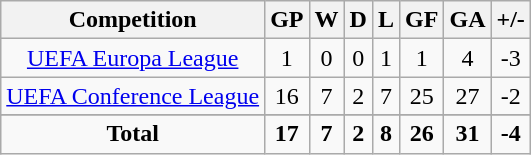<table class="wikitable" style="text-align:center">
<tr>
<th>Competition</th>
<th>GP</th>
<th>W</th>
<th>D</th>
<th>L</th>
<th>GF</th>
<th>GA</th>
<th>+/-</th>
</tr>
<tr>
<td><a href='#'>UEFA Europa League</a></td>
<td>1</td>
<td>0</td>
<td>0</td>
<td>1</td>
<td>1</td>
<td>4</td>
<td>-3</td>
</tr>
<tr>
<td><a href='#'>UEFA Conference League</a></td>
<td>16</td>
<td>7</td>
<td>2</td>
<td>7</td>
<td>25</td>
<td>27</td>
<td>-2</td>
</tr>
<tr>
</tr>
<tr class="unsortable">
<td><strong>Total</strong></td>
<td><strong>17</strong></td>
<td><strong>7</strong></td>
<td><strong>2</strong></td>
<td><strong>8</strong></td>
<td><strong>26</strong></td>
<td><strong>31</strong></td>
<td><strong>-4</strong></td>
</tr>
</table>
